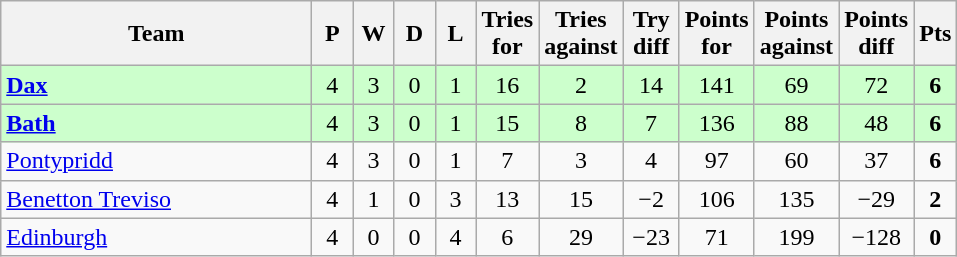<table class="wikitable" style="text-align: center;">
<tr>
<th width="200">Team</th>
<th width="20">P</th>
<th width="20">W</th>
<th width="20">D</th>
<th width="20">L</th>
<th width="20">Tries for</th>
<th width="20">Tries against</th>
<th width="30">Try diff</th>
<th width="20">Points for</th>
<th width="20">Points against</th>
<th width="25">Points diff</th>
<th width="20">Pts</th>
</tr>
<tr bgcolor="#ccffcc">
<td align="left"> <strong><a href='#'>Dax</a></strong></td>
<td>4</td>
<td>3</td>
<td>0</td>
<td>1</td>
<td>16</td>
<td>2</td>
<td>14</td>
<td>141</td>
<td>69</td>
<td>72</td>
<td><strong>6</strong></td>
</tr>
<tr bgcolor="#ccffcc">
<td align="left"> <strong><a href='#'>Bath</a></strong></td>
<td>4</td>
<td>3</td>
<td>0</td>
<td>1</td>
<td>15</td>
<td>8</td>
<td>7</td>
<td>136</td>
<td>88</td>
<td>48</td>
<td><strong>6</strong></td>
</tr>
<tr>
<td align="left"> <a href='#'>Pontypridd</a></td>
<td>4</td>
<td>3</td>
<td>0</td>
<td>1</td>
<td>7</td>
<td>3</td>
<td>4</td>
<td>97</td>
<td>60</td>
<td>37</td>
<td><strong>6</strong></td>
</tr>
<tr>
<td align="left"> <a href='#'>Benetton Treviso</a></td>
<td>4</td>
<td>1</td>
<td>0</td>
<td>3</td>
<td>13</td>
<td>15</td>
<td>−2</td>
<td>106</td>
<td>135</td>
<td>−29</td>
<td><strong>2</strong></td>
</tr>
<tr>
<td align="left"> <a href='#'>Edinburgh</a></td>
<td>4</td>
<td>0</td>
<td>0</td>
<td>4</td>
<td>6</td>
<td>29</td>
<td>−23</td>
<td>71</td>
<td>199</td>
<td>−128</td>
<td><strong>0</strong></td>
</tr>
</table>
